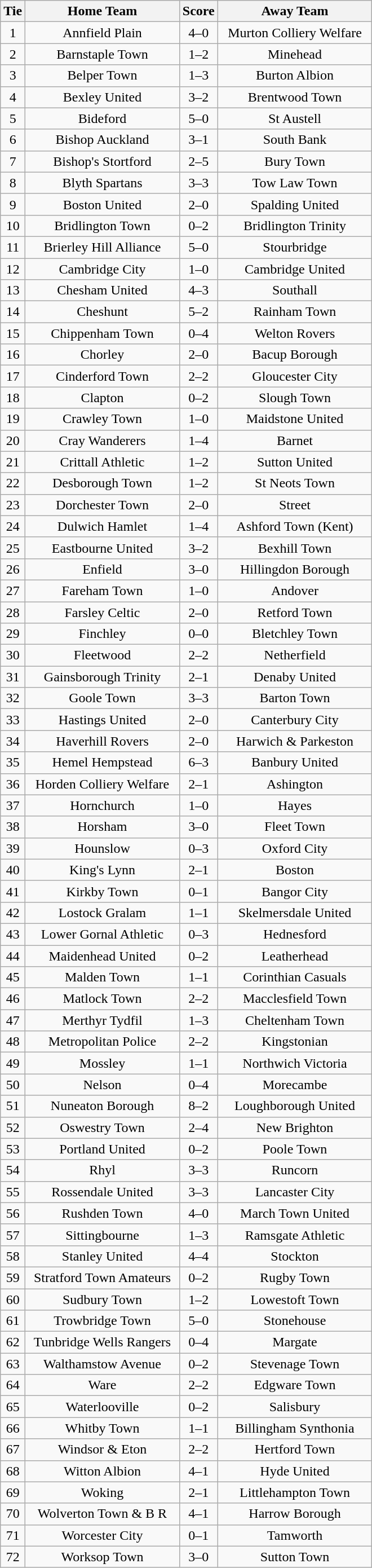<table class="wikitable" style="text-align:center;">
<tr>
<th width=20>Tie</th>
<th width=175>Home Team</th>
<th width=20>Score</th>
<th width=175>Away Team</th>
</tr>
<tr>
<td>1</td>
<td>Annfield Plain</td>
<td>4–0</td>
<td>Murton Colliery Welfare</td>
</tr>
<tr>
<td>2</td>
<td>Barnstaple Town</td>
<td>1–2</td>
<td>Minehead</td>
</tr>
<tr>
<td>3</td>
<td>Belper Town</td>
<td>1–3</td>
<td>Burton Albion</td>
</tr>
<tr>
<td>4</td>
<td>Bexley United</td>
<td>3–2</td>
<td>Brentwood Town</td>
</tr>
<tr>
<td>5</td>
<td>Bideford</td>
<td>5–0</td>
<td>St Austell</td>
</tr>
<tr>
<td>6</td>
<td>Bishop Auckland</td>
<td>3–1</td>
<td>South Bank</td>
</tr>
<tr>
<td>7</td>
<td>Bishop's Stortford</td>
<td>2–5</td>
<td>Bury Town</td>
</tr>
<tr>
<td>8</td>
<td>Blyth Spartans</td>
<td>3–3</td>
<td>Tow Law Town</td>
</tr>
<tr>
<td>9</td>
<td>Boston United</td>
<td>2–0</td>
<td>Spalding United</td>
</tr>
<tr>
<td>10</td>
<td>Bridlington Town</td>
<td>0–2</td>
<td>Bridlington Trinity</td>
</tr>
<tr>
<td>11</td>
<td>Brierley Hill Alliance</td>
<td>5–0</td>
<td>Stourbridge</td>
</tr>
<tr>
<td>12</td>
<td>Cambridge City</td>
<td>1–0</td>
<td>Cambridge United</td>
</tr>
<tr>
<td>13</td>
<td>Chesham United</td>
<td>4–3</td>
<td>Southall</td>
</tr>
<tr>
<td>14</td>
<td>Cheshunt</td>
<td>5–2</td>
<td>Rainham Town</td>
</tr>
<tr>
<td>15</td>
<td>Chippenham Town</td>
<td>0–4</td>
<td>Welton Rovers</td>
</tr>
<tr>
<td>16</td>
<td>Chorley</td>
<td>2–0</td>
<td>Bacup Borough</td>
</tr>
<tr>
<td>17</td>
<td>Cinderford Town</td>
<td>2–2</td>
<td>Gloucester City</td>
</tr>
<tr>
<td>18</td>
<td>Clapton</td>
<td>0–2</td>
<td>Slough Town</td>
</tr>
<tr>
<td>19</td>
<td>Crawley Town</td>
<td>1–0</td>
<td>Maidstone United</td>
</tr>
<tr>
<td>20</td>
<td>Cray Wanderers</td>
<td>1–4</td>
<td>Barnet</td>
</tr>
<tr>
<td>21</td>
<td>Crittall Athletic</td>
<td>1–2</td>
<td>Sutton United</td>
</tr>
<tr>
<td>22</td>
<td>Desborough Town</td>
<td>1–2</td>
<td>St Neots Town</td>
</tr>
<tr>
<td>23</td>
<td>Dorchester Town</td>
<td>2–0</td>
<td>Street</td>
</tr>
<tr>
<td>24</td>
<td>Dulwich Hamlet</td>
<td>1–4</td>
<td>Ashford Town (Kent)</td>
</tr>
<tr>
<td>25</td>
<td>Eastbourne United</td>
<td>3–2</td>
<td>Bexhill Town</td>
</tr>
<tr>
<td>26</td>
<td>Enfield</td>
<td>3–0</td>
<td>Hillingdon Borough</td>
</tr>
<tr>
<td>27</td>
<td>Fareham Town</td>
<td>1–0</td>
<td>Andover</td>
</tr>
<tr>
<td>28</td>
<td>Farsley Celtic</td>
<td>2–0</td>
<td>Retford Town</td>
</tr>
<tr>
<td>29</td>
<td>Finchley</td>
<td>0–0</td>
<td>Bletchley Town</td>
</tr>
<tr>
<td>30</td>
<td>Fleetwood</td>
<td>2–2</td>
<td>Netherfield</td>
</tr>
<tr>
<td>31</td>
<td>Gainsborough Trinity</td>
<td>2–1</td>
<td>Denaby United</td>
</tr>
<tr>
<td>32</td>
<td>Goole Town</td>
<td>3–3</td>
<td>Barton Town</td>
</tr>
<tr>
<td>33</td>
<td>Hastings United</td>
<td>2–0</td>
<td>Canterbury City</td>
</tr>
<tr>
<td>34</td>
<td>Haverhill Rovers</td>
<td>2–0</td>
<td>Harwich & Parkeston</td>
</tr>
<tr>
<td>35</td>
<td>Hemel Hempstead</td>
<td>6–3</td>
<td>Banbury United</td>
</tr>
<tr>
<td>36</td>
<td>Horden Colliery Welfare</td>
<td>2–1</td>
<td>Ashington</td>
</tr>
<tr>
<td>37</td>
<td>Hornchurch</td>
<td>1–0</td>
<td>Hayes</td>
</tr>
<tr>
<td>38</td>
<td>Horsham</td>
<td>3–0</td>
<td>Fleet Town</td>
</tr>
<tr>
<td>39</td>
<td>Hounslow</td>
<td>0–3</td>
<td>Oxford City</td>
</tr>
<tr>
<td>40</td>
<td>King's Lynn</td>
<td>2–1</td>
<td>Boston</td>
</tr>
<tr>
<td>41</td>
<td>Kirkby Town</td>
<td>0–1</td>
<td>Bangor City</td>
</tr>
<tr>
<td>42</td>
<td>Lostock Gralam</td>
<td>1–1</td>
<td>Skelmersdale United</td>
</tr>
<tr>
<td>43</td>
<td>Lower Gornal Athletic</td>
<td>0–3</td>
<td>Hednesford</td>
</tr>
<tr>
<td>44</td>
<td>Maidenhead United</td>
<td>0–2</td>
<td>Leatherhead</td>
</tr>
<tr>
<td>45</td>
<td>Malden Town</td>
<td>1–1</td>
<td>Corinthian Casuals</td>
</tr>
<tr>
<td>46</td>
<td>Matlock Town</td>
<td>2–2</td>
<td>Macclesfield Town</td>
</tr>
<tr>
<td>47</td>
<td>Merthyr Tydfil</td>
<td>1–3</td>
<td>Cheltenham Town</td>
</tr>
<tr>
<td>48</td>
<td>Metropolitan Police</td>
<td>2–2</td>
<td>Kingstonian</td>
</tr>
<tr>
<td>49</td>
<td>Mossley</td>
<td>1–1</td>
<td>Northwich Victoria</td>
</tr>
<tr>
<td>50</td>
<td>Nelson</td>
<td>0–4</td>
<td>Morecambe</td>
</tr>
<tr>
<td>51</td>
<td>Nuneaton Borough</td>
<td>8–2</td>
<td>Loughborough United</td>
</tr>
<tr>
<td>52</td>
<td>Oswestry Town</td>
<td>2–4</td>
<td>New Brighton</td>
</tr>
<tr>
<td>53</td>
<td>Portland United</td>
<td>0–2</td>
<td>Poole Town</td>
</tr>
<tr>
<td>54</td>
<td>Rhyl</td>
<td>3–3</td>
<td>Runcorn</td>
</tr>
<tr>
<td>55</td>
<td>Rossendale United</td>
<td>3–3</td>
<td>Lancaster City</td>
</tr>
<tr>
<td>56</td>
<td>Rushden Town</td>
<td>4–0</td>
<td>March Town United</td>
</tr>
<tr>
<td>57</td>
<td>Sittingbourne</td>
<td>1–3</td>
<td>Ramsgate Athletic</td>
</tr>
<tr>
<td>58</td>
<td>Stanley United</td>
<td>4–4</td>
<td>Stockton</td>
</tr>
<tr>
<td>59</td>
<td>Stratford Town Amateurs</td>
<td>0–2</td>
<td>Rugby Town</td>
</tr>
<tr>
<td>60</td>
<td>Sudbury Town</td>
<td>1–2</td>
<td>Lowestoft Town</td>
</tr>
<tr>
<td>61</td>
<td>Trowbridge Town</td>
<td>5–0</td>
<td>Stonehouse</td>
</tr>
<tr>
<td>62</td>
<td>Tunbridge Wells Rangers</td>
<td>0–4</td>
<td>Margate</td>
</tr>
<tr>
<td>63</td>
<td>Walthamstow Avenue</td>
<td>0–2</td>
<td>Stevenage Town</td>
</tr>
<tr>
<td>64</td>
<td>Ware</td>
<td>2–2</td>
<td>Edgware Town</td>
</tr>
<tr>
<td>65</td>
<td>Waterlooville</td>
<td>0–2</td>
<td>Salisbury</td>
</tr>
<tr>
<td>66</td>
<td>Whitby Town</td>
<td>1–1</td>
<td>Billingham Synthonia</td>
</tr>
<tr>
<td>67</td>
<td>Windsor & Eton</td>
<td>2–2</td>
<td>Hertford Town</td>
</tr>
<tr>
<td>68</td>
<td>Witton Albion</td>
<td>4–1</td>
<td>Hyde United</td>
</tr>
<tr>
<td>69</td>
<td>Woking</td>
<td>2–1</td>
<td>Littlehampton Town</td>
</tr>
<tr>
<td>70</td>
<td>Wolverton Town & B R</td>
<td>4–1</td>
<td>Harrow Borough</td>
</tr>
<tr>
<td>71</td>
<td>Worcester City</td>
<td>0–1</td>
<td>Tamworth</td>
</tr>
<tr>
<td>72</td>
<td>Worksop Town</td>
<td>3–0</td>
<td>Sutton Town</td>
</tr>
</table>
